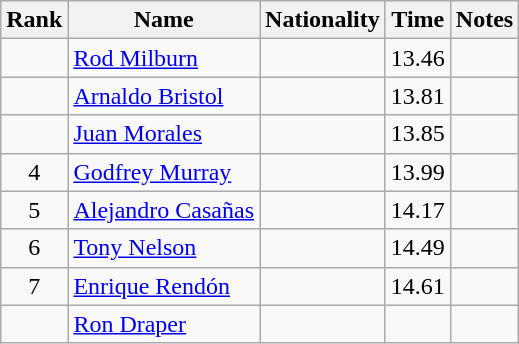<table class="wikitable sortable" style="text-align:center">
<tr>
<th>Rank</th>
<th>Name</th>
<th>Nationality</th>
<th>Time</th>
<th>Notes</th>
</tr>
<tr>
<td></td>
<td align=left><a href='#'>Rod Milburn</a></td>
<td align=left></td>
<td>13.46</td>
<td></td>
</tr>
<tr>
<td></td>
<td align=left><a href='#'>Arnaldo Bristol</a></td>
<td align=left></td>
<td>13.81</td>
<td></td>
</tr>
<tr>
<td></td>
<td align=left><a href='#'>Juan Morales</a></td>
<td align=left></td>
<td>13.85</td>
<td></td>
</tr>
<tr>
<td>4</td>
<td align=left><a href='#'>Godfrey Murray</a></td>
<td align=left></td>
<td>13.99</td>
<td></td>
</tr>
<tr>
<td>5</td>
<td align=left><a href='#'>Alejandro Casañas</a></td>
<td align=left></td>
<td>14.17</td>
<td></td>
</tr>
<tr>
<td>6</td>
<td align=left><a href='#'>Tony Nelson</a></td>
<td align=left></td>
<td>14.49</td>
<td></td>
</tr>
<tr>
<td>7</td>
<td align=left><a href='#'>Enrique Rendón</a></td>
<td align=left></td>
<td>14.61</td>
<td></td>
</tr>
<tr>
<td></td>
<td align=left><a href='#'>Ron Draper</a></td>
<td align=left></td>
<td></td>
<td></td>
</tr>
</table>
